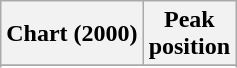<table class="wikitable sortable plainrowheaders" style="text-align:center">
<tr>
<th>Chart (2000)</th>
<th>Peak<br>position</th>
</tr>
<tr>
</tr>
<tr>
</tr>
<tr>
</tr>
<tr>
</tr>
<tr>
</tr>
<tr>
</tr>
</table>
